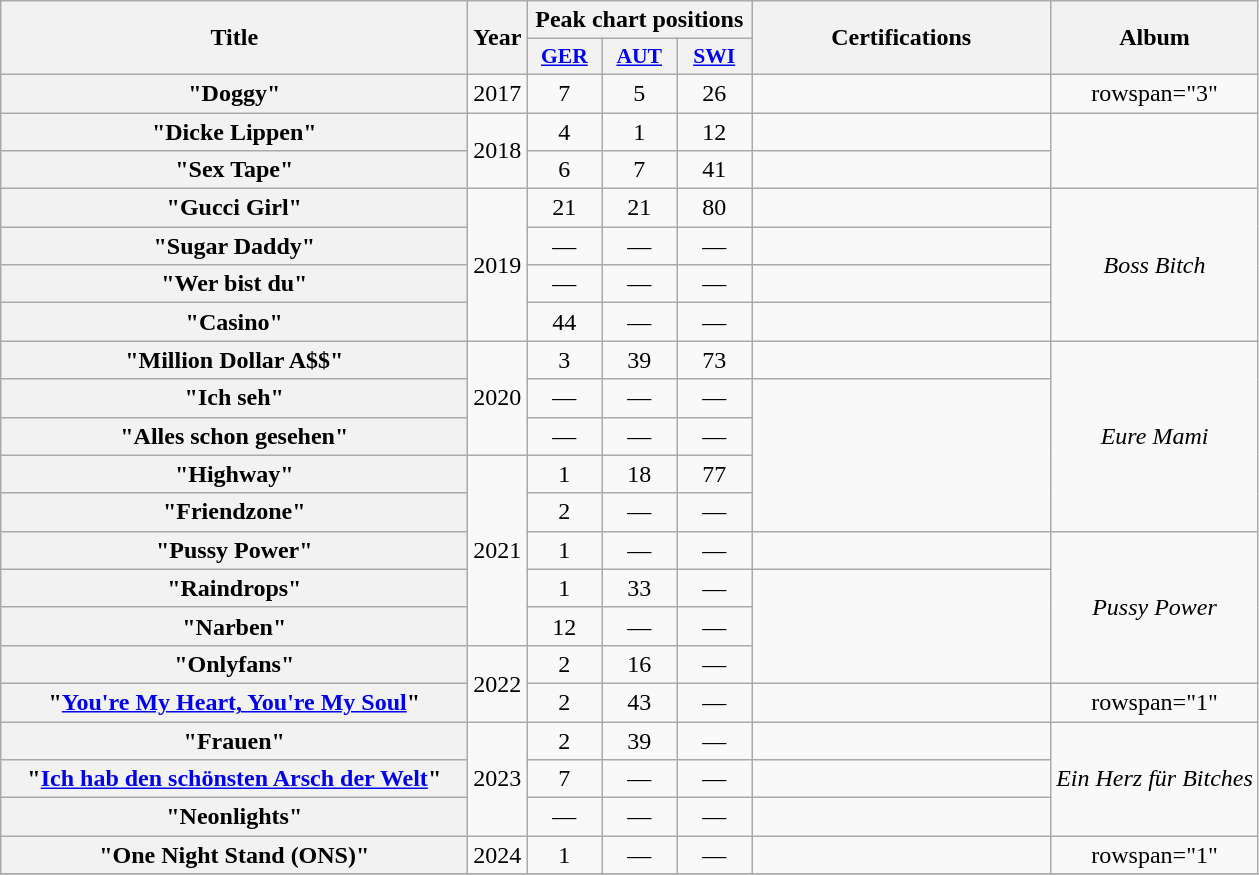<table class="wikitable plainrowheaders" style="text-align: center;">
<tr>
<th scope="col" rowspan="2" style="width:19em;">Title</th>
<th scope="col" rowspan="2">Year</th>
<th scope="col" colspan="3">Peak chart positions</th>
<th scope="col" rowspan="2" style="width:12em;">Certifications</th>
<th rowspan="2">Album</th>
</tr>
<tr>
<th scope="col" style="width:3em;font-size:90%;"><a href='#'>GER</a><br></th>
<th scope="col" style="width:3em;font-size:90%;"><a href='#'>AUT</a><br></th>
<th scope="col" style="width:3em;font-size:90%;"><a href='#'>SWI</a><br></th>
</tr>
<tr>
<th scope="row">"Doggy"</th>
<td rowspan="1">2017</td>
<td>7</td>
<td>5</td>
<td>26</td>
<td></td>
<td>rowspan="3" </td>
</tr>
<tr>
<th scope="row">"Dicke Lippen"</th>
<td rowspan="2">2018</td>
<td>4</td>
<td>1</td>
<td>12</td>
<td></td>
</tr>
<tr>
<th scope="row">"Sex Tape"</th>
<td>6</td>
<td>7</td>
<td>41</td>
<td></td>
</tr>
<tr>
<th scope="row">"Gucci Girl"</th>
<td rowspan="4">2019</td>
<td>21</td>
<td>21</td>
<td>80</td>
<td></td>
<td rowspan="4"><em>Boss Bitch</em></td>
</tr>
<tr>
<th scope="row">"Sugar Daddy"</th>
<td>—</td>
<td>—</td>
<td>—</td>
<td></td>
</tr>
<tr>
<th scope="row">"Wer bist du"</th>
<td>—</td>
<td>—</td>
<td>—</td>
<td></td>
</tr>
<tr>
<th scope="row">"Casino"</th>
<td>44</td>
<td>—</td>
<td>—</td>
<td></td>
</tr>
<tr>
<th scope="row">"Million Dollar A$$"<br></th>
<td rowspan="3">2020</td>
<td>3</td>
<td>39</td>
<td>73</td>
<td></td>
<td rowspan="5"><em>Eure Mami</em></td>
</tr>
<tr>
<th scope="row">"Ich seh"</th>
<td>—</td>
<td>—</td>
<td>—</td>
</tr>
<tr>
<th scope="row">"Alles schon gesehen"</th>
<td>—</td>
<td>—</td>
<td>—</td>
</tr>
<tr>
<th scope="row">"Highway"<br></th>
<td rowspan="5">2021</td>
<td>1</td>
<td>18</td>
<td>77</td>
</tr>
<tr>
<th scope="row">"Friendzone"</th>
<td>2</td>
<td>—</td>
<td>—</td>
</tr>
<tr>
<th scope="row">"Pussy Power"</th>
<td>1</td>
<td>—</td>
<td>—</td>
<td></td>
<td rowspan="4"><em>Pussy Power</em></td>
</tr>
<tr>
<th scope="row">"Raindrops"<br></th>
<td>1</td>
<td>33</td>
<td>—</td>
</tr>
<tr>
<th scope="row">"Narben"<br></th>
<td>12</td>
<td>—</td>
<td>—</td>
</tr>
<tr>
<th scope="row">"Onlyfans"</th>
<td rowspan="2">2022</td>
<td>2</td>
<td>16</td>
<td>—</td>
</tr>
<tr>
<th scope="row">"<a href='#'>You're My Heart, You're My Soul</a>"<br></th>
<td>2</td>
<td>43</td>
<td>—</td>
<td></td>
<td>rowspan="1" </td>
</tr>
<tr>
<th scope="row">"Frauen"</th>
<td rowspan="3">2023</td>
<td>2</td>
<td>39</td>
<td>—</td>
<td></td>
<td rowspan="3"><em>Ein Herz für Bitches</em></td>
</tr>
<tr>
<th scope="row">"<a href='#'>Ich hab den schönsten Arsch der Welt</a>"<br></th>
<td>7</td>
<td>—</td>
<td>—</td>
<td></td>
</tr>
<tr>
<th scope="row">"Neonlights"<br></th>
<td>—</td>
<td>—</td>
<td>—</td>
<td></td>
</tr>
<tr>
<th scope="row">"One Night Stand (ONS)"<br></th>
<td rowspan="1">2024</td>
<td>1</td>
<td>—</td>
<td>—</td>
<td></td>
<td>rowspan="1" </td>
</tr>
<tr>
</tr>
</table>
